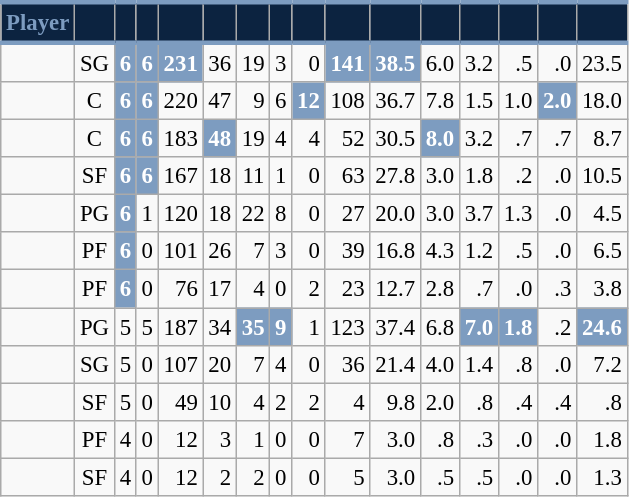<table class="wikitable sortable" style="font-size: 95%; text-align:right;">
<tr>
<th style="background:#0C2340; color:#7D9CC0; border-top:#7D9CC0 3px solid; border-bottom:#7D9CC0 3px solid;">Player</th>
<th style="background:#0C2340; color:#7D9CC0; border-top:#7D9CC0 3px solid; border-bottom:#7D9CC0 3px solid;"></th>
<th style="background:#0C2340; color:#7D9CC0; border-top:#7D9CC0 3px solid; border-bottom:#7D9CC0 3px solid;"></th>
<th style="background:#0C2340; color:#7D9CC0; border-top:#7D9CC0 3px solid; border-bottom:#7D9CC0 3px solid;"></th>
<th style="background:#0C2340; color:#7D9CC0; border-top:#7D9CC0 3px solid; border-bottom:#7D9CC0 3px solid;"></th>
<th style="background:#0C2340; color:#7D9CC0; border-top:#7D9CC0 3px solid; border-bottom:#7D9CC0 3px solid;"></th>
<th style="background:#0C2340; color:#7D9CC0; border-top:#7D9CC0 3px solid; border-bottom:#7D9CC0 3px solid;"></th>
<th style="background:#0C2340; color:#7D9CC0; border-top:#7D9CC0 3px solid; border-bottom:#7D9CC0 3px solid;"></th>
<th style="background:#0C2340; color:#7D9CC0; border-top:#7D9CC0 3px solid; border-bottom:#7D9CC0 3px solid;"></th>
<th style="background:#0C2340; color:#7D9CC0; border-top:#7D9CC0 3px solid; border-bottom:#7D9CC0 3px solid;"></th>
<th style="background:#0C2340; color:#7D9CC0; border-top:#7D9CC0 3px solid; border-bottom:#7D9CC0 3px solid;"></th>
<th style="background:#0C2340; color:#7D9CC0; border-top:#7D9CC0 3px solid; border-bottom:#7D9CC0 3px solid;"></th>
<th style="background:#0C2340; color:#7D9CC0; border-top:#7D9CC0 3px solid; border-bottom:#7D9CC0 3px solid;"></th>
<th style="background:#0C2340; color:#7D9CC0; border-top:#7D9CC0 3px solid; border-bottom:#7D9CC0 3px solid;"></th>
<th style="background:#0C2340; color:#7D9CC0; border-top:#7D9CC0 3px solid; border-bottom:#7D9CC0 3px solid;"></th>
<th style="background:#0C2340; color:#7D9CC0; border-top:#7D9CC0 3px solid; border-bottom:#7D9CC0 3px solid;"></th>
</tr>
<tr>
<td style="text-align:left;"></td>
<td style="text-align:center;">SG</td>
<td style="background:#7D9CC0; color:#FFFFFF;"><strong>6</strong></td>
<td style="background:#7D9CC0; color:#FFFFFF;"><strong>6</strong></td>
<td style="background:#7D9CC0; color:#FFFFFF;"><strong>231</strong></td>
<td>36</td>
<td>19</td>
<td>3</td>
<td>0</td>
<td style="background:#7D9CC0; color:#FFFFFF;"><strong>141</strong></td>
<td style="background:#7D9CC0; color:#FFFFFF;"><strong>38.5</strong></td>
<td>6.0</td>
<td>3.2</td>
<td>.5</td>
<td>.0</td>
<td>23.5</td>
</tr>
<tr>
<td style="text-align:left;"></td>
<td style="text-align:center;">C</td>
<td style="background:#7D9CC0; color:#FFFFFF;"><strong>6</strong></td>
<td style="background:#7D9CC0; color:#FFFFFF;"><strong>6</strong></td>
<td>220</td>
<td>47</td>
<td>9</td>
<td>6</td>
<td style="background:#7D9CC0; color:#FFFFFF;"><strong>12</strong></td>
<td>108</td>
<td>36.7</td>
<td>7.8</td>
<td>1.5</td>
<td>1.0</td>
<td style="background:#7D9CC0; color:#FFFFFF;"><strong>2.0</strong></td>
<td>18.0</td>
</tr>
<tr>
<td style="text-align:left;"></td>
<td style="text-align:center;">C</td>
<td style="background:#7D9CC0; color:#FFFFFF;"><strong>6</strong></td>
<td style="background:#7D9CC0; color:#FFFFFF;"><strong>6</strong></td>
<td>183</td>
<td style="background:#7D9CC0; color:#FFFFFF;"><strong>48</strong></td>
<td>19</td>
<td>4</td>
<td>4</td>
<td>52</td>
<td>30.5</td>
<td style="background:#7D9CC0; color:#FFFFFF;"><strong>8.0</strong></td>
<td>3.2</td>
<td>.7</td>
<td>.7</td>
<td>8.7</td>
</tr>
<tr>
<td style="text-align:left;"></td>
<td style="text-align:center;">SF</td>
<td style="background:#7D9CC0; color:#FFFFFF;"><strong>6</strong></td>
<td style="background:#7D9CC0; color:#FFFFFF;"><strong>6</strong></td>
<td>167</td>
<td>18</td>
<td>11</td>
<td>1</td>
<td>0</td>
<td>63</td>
<td>27.8</td>
<td>3.0</td>
<td>1.8</td>
<td>.2</td>
<td>.0</td>
<td>10.5</td>
</tr>
<tr>
<td style="text-align:left;"></td>
<td style="text-align:center;">PG</td>
<td style="background:#7D9CC0; color:#FFFFFF;"><strong>6</strong></td>
<td>1</td>
<td>120</td>
<td>18</td>
<td>22</td>
<td>8</td>
<td>0</td>
<td>27</td>
<td>20.0</td>
<td>3.0</td>
<td>3.7</td>
<td>1.3</td>
<td>.0</td>
<td>4.5</td>
</tr>
<tr>
<td style="text-align:left;"></td>
<td style="text-align:center;">PF</td>
<td style="background:#7D9CC0; color:#FFFFFF;"><strong>6</strong></td>
<td>0</td>
<td>101</td>
<td>26</td>
<td>7</td>
<td>3</td>
<td>0</td>
<td>39</td>
<td>16.8</td>
<td>4.3</td>
<td>1.2</td>
<td>.5</td>
<td>.0</td>
<td>6.5</td>
</tr>
<tr>
<td style="text-align:left;"></td>
<td style="text-align:center;">PF</td>
<td style="background:#7D9CC0; color:#FFFFFF;"><strong>6</strong></td>
<td>0</td>
<td>76</td>
<td>17</td>
<td>4</td>
<td>0</td>
<td>2</td>
<td>23</td>
<td>12.7</td>
<td>2.8</td>
<td>.7</td>
<td>.0</td>
<td>.3</td>
<td>3.8</td>
</tr>
<tr>
<td style="text-align:left;"></td>
<td style="text-align:center;">PG</td>
<td>5</td>
<td>5</td>
<td>187</td>
<td>34</td>
<td style="background:#7D9CC0; color:#FFFFFF;"><strong>35</strong></td>
<td style="background:#7D9CC0; color:#FFFFFF;"><strong>9</strong></td>
<td>1</td>
<td>123</td>
<td>37.4</td>
<td>6.8</td>
<td style="background:#7D9CC0; color:#FFFFFF;"><strong>7.0</strong></td>
<td style="background:#7D9CC0; color:#FFFFFF;"><strong>1.8</strong></td>
<td>.2</td>
<td style="background:#7D9CC0; color:#FFFFFF;"><strong>24.6</strong></td>
</tr>
<tr>
<td style="text-align:left;"></td>
<td style="text-align:center;">SG</td>
<td>5</td>
<td>0</td>
<td>107</td>
<td>20</td>
<td>7</td>
<td>4</td>
<td>0</td>
<td>36</td>
<td>21.4</td>
<td>4.0</td>
<td>1.4</td>
<td>.8</td>
<td>.0</td>
<td>7.2</td>
</tr>
<tr>
<td style="text-align:left;"></td>
<td style="text-align:center;">SF</td>
<td>5</td>
<td>0</td>
<td>49</td>
<td>10</td>
<td>4</td>
<td>2</td>
<td>2</td>
<td>4</td>
<td>9.8</td>
<td>2.0</td>
<td>.8</td>
<td>.4</td>
<td>.4</td>
<td>.8</td>
</tr>
<tr>
<td style="text-align:left;"></td>
<td style="text-align:center;">PF</td>
<td>4</td>
<td>0</td>
<td>12</td>
<td>3</td>
<td>1</td>
<td>0</td>
<td>0</td>
<td>7</td>
<td>3.0</td>
<td>.8</td>
<td>.3</td>
<td>.0</td>
<td>.0</td>
<td>1.8</td>
</tr>
<tr>
<td style="text-align:left;"></td>
<td style="text-align:center;">SF</td>
<td>4</td>
<td>0</td>
<td>12</td>
<td>2</td>
<td>2</td>
<td>0</td>
<td>0</td>
<td>5</td>
<td>3.0</td>
<td>.5</td>
<td>.5</td>
<td>.0</td>
<td>.0</td>
<td>1.3</td>
</tr>
</table>
